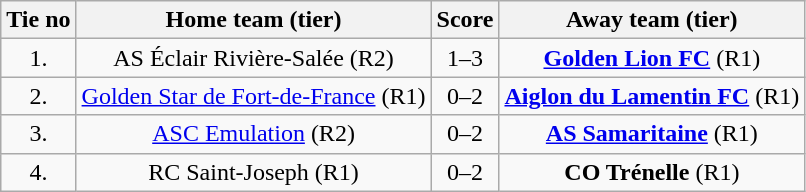<table class="wikitable" style="text-align: center">
<tr>
<th>Tie no</th>
<th>Home team (tier)</th>
<th>Score</th>
<th>Away team (tier)</th>
</tr>
<tr>
<td>1.</td>
<td> AS Éclair Rivière-Salée (R2)</td>
<td>1–3</td>
<td><strong><a href='#'>Golden Lion FC</a></strong> (R1) </td>
</tr>
<tr>
<td>2.</td>
<td> <a href='#'>Golden Star de Fort-de-France</a> (R1)</td>
<td>0–2</td>
<td><strong><a href='#'>Aiglon du Lamentin FC</a></strong> (R1) </td>
</tr>
<tr>
<td>3.</td>
<td> <a href='#'>ASC Emulation</a> (R2)</td>
<td>0–2</td>
<td><strong><a href='#'>AS Samaritaine</a></strong> (R1) </td>
</tr>
<tr>
<td>4.</td>
<td> RC Saint-Joseph (R1)</td>
<td>0–2</td>
<td><strong>CO Trénelle</strong> (R1) </td>
</tr>
</table>
